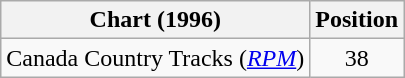<table class="wikitable sortable">
<tr>
<th scope="col">Chart (1996)</th>
<th scope="col">Position</th>
</tr>
<tr>
<td>Canada Country Tracks (<em><a href='#'>RPM</a></em>)</td>
<td align="center">38</td>
</tr>
</table>
